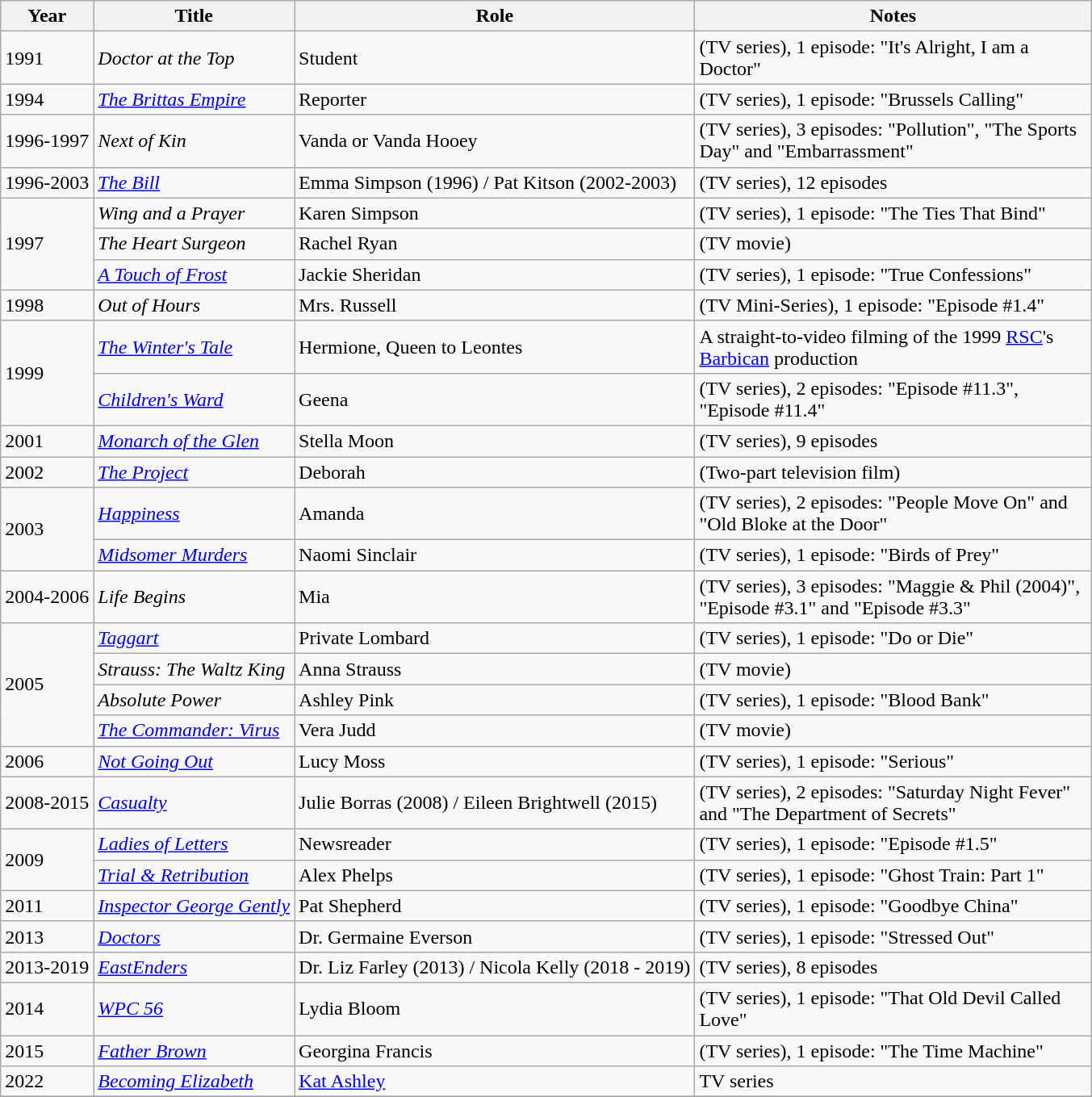<table class="wikitable sortable">
<tr>
<th>Year</th>
<th>Title</th>
<th>Role</th>
<th class="unsortable" style="width:20em;">Notes</th>
</tr>
<tr>
<td>1991</td>
<td><em>Doctor at the Top</em></td>
<td>Student</td>
<td>(TV series), 1 episode: "It's Alright, I am a Doctor"</td>
</tr>
<tr>
<td>1994</td>
<td><em><a href='#'>The Brittas Empire</a></em></td>
<td>Reporter</td>
<td>(TV series), 1 episode: "Brussels Calling"</td>
</tr>
<tr>
<td>1996-1997</td>
<td><em>Next of Kin</em></td>
<td>Vanda or Vanda Hooey</td>
<td>(TV series), 3 episodes: "Pollution", "The Sports Day" and "Embarrassment"</td>
</tr>
<tr>
<td>1996-2003</td>
<td><em><a href='#'>The Bill</a></em></td>
<td>Emma Simpson (1996) / Pat Kitson (2002-2003)</td>
<td>(TV series), 12 episodes</td>
</tr>
<tr>
<td rowspan="3">1997</td>
<td><em>Wing and a Prayer</em></td>
<td>Karen Simpson</td>
<td>(TV series), 1 episode: "The Ties That Bind"</td>
</tr>
<tr>
<td><em>The Heart Surgeon</em></td>
<td>Rachel Ryan</td>
<td>(TV movie)</td>
</tr>
<tr>
<td><em><a href='#'>A Touch of Frost</a></em></td>
<td>Jackie Sheridan</td>
<td>(TV series), 1 episode: "True Confessions"</td>
</tr>
<tr>
<td>1998</td>
<td><em>Out of Hours</em></td>
<td>Mrs. Russell</td>
<td>(TV Mini-Series), 1 episode: "Episode #1.4"</td>
</tr>
<tr>
<td rowspan="2">1999</td>
<td><em><a href='#'>The Winter's Tale</a></em></td>
<td>Hermione, Queen to Leontes</td>
<td>A straight-to-video filming of the 1999 <a href='#'>RSC</a>'s <a href='#'>Barbican</a> production</td>
</tr>
<tr>
<td><em><a href='#'>Children's Ward</a></em></td>
<td>Geena</td>
<td>(TV series), 2 episodes: "Episode #11.3", "Episode #11.4"</td>
</tr>
<tr>
<td>2001</td>
<td><em><a href='#'>Monarch of the Glen</a></em></td>
<td>Stella Moon</td>
<td>(TV series), 9 episodes</td>
</tr>
<tr>
<td>2002</td>
<td><em><a href='#'>The Project</a></em></td>
<td>Deborah</td>
<td>(Two-part television film)</td>
</tr>
<tr>
<td rowspan="2">2003</td>
<td><em><a href='#'>Happiness</a></em></td>
<td>Amanda</td>
<td>(TV series), 2 episodes: "People Move On" and "Old Bloke at the Door"</td>
</tr>
<tr>
<td><em><a href='#'>Midsomer Murders</a></em></td>
<td>Naomi Sinclair</td>
<td>(TV series), 1 episode: "Birds of Prey"</td>
</tr>
<tr>
<td>2004-2006</td>
<td><em>Life Begins</em></td>
<td>Mia</td>
<td>(TV series), 3 episodes: "Maggie & Phil (2004)", "Episode #3.1" and "Episode #3.3"</td>
</tr>
<tr>
<td rowspan="4">2005</td>
<td><em><a href='#'>Taggart</a></em></td>
<td>Private Lombard</td>
<td>(TV series), 1 episode: "Do or Die"</td>
</tr>
<tr>
<td><em>Strauss: The Waltz King</em></td>
<td>Anna Strauss</td>
<td>(TV movie)</td>
</tr>
<tr>
<td><em>Absolute Power</em></td>
<td>Ashley Pink</td>
<td>(TV series), 1 episode: "Blood Bank"</td>
</tr>
<tr>
<td><em><a href='#'>The Commander: Virus</a></em></td>
<td>Vera Judd</td>
<td>(TV movie)</td>
</tr>
<tr>
<td>2006</td>
<td><em><a href='#'>Not Going Out</a></em></td>
<td>Lucy Moss</td>
<td>(TV series), 1 episode: "Serious"</td>
</tr>
<tr>
<td>2008-2015</td>
<td><em><a href='#'>Casualty</a></em></td>
<td>Julie Borras (2008) / Eileen Brightwell (2015)</td>
<td>(TV series), 2 episodes: "Saturday Night Fever" and "The Department of Secrets"</td>
</tr>
<tr>
<td rowspan="2">2009</td>
<td><em><a href='#'>Ladies of Letters</a></em></td>
<td>Newsreader</td>
<td>(TV series), 1 episode: "Episode #1.5"</td>
</tr>
<tr>
<td><em><a href='#'>Trial & Retribution</a></em></td>
<td>Alex Phelps</td>
<td>(TV series), 1 episode: "Ghost Train: Part 1"</td>
</tr>
<tr>
<td>2011</td>
<td><em><a href='#'>Inspector George Gently</a></em></td>
<td>Pat Shepherd</td>
<td>(TV series), 1 episode: "Goodbye China"</td>
</tr>
<tr>
<td>2013</td>
<td><em><a href='#'>Doctors</a></em></td>
<td>Dr. Germaine Everson</td>
<td>(TV series), 1 episode: "Stressed Out"</td>
</tr>
<tr>
<td>2013-2019</td>
<td><em><a href='#'>EastEnders</a></em></td>
<td>Dr. Liz Farley (2013) / Nicola Kelly (2018 - 2019)</td>
<td>(TV series), 8 episodes</td>
</tr>
<tr>
<td>2014</td>
<td><em><a href='#'>WPC 56</a></em></td>
<td>Lydia Bloom</td>
<td>(TV series), 1 episode: "That Old Devil Called Love"</td>
</tr>
<tr>
<td>2015</td>
<td><em><a href='#'>Father Brown</a></em></td>
<td>Georgina Francis</td>
<td>(TV series), 1 episode: "The Time Machine"</td>
</tr>
<tr>
<td>2022</td>
<td><em><a href='#'>Becoming Elizabeth</a></em></td>
<td><a href='#'>Kat Ashley</a></td>
<td>TV series</td>
</tr>
<tr>
</tr>
</table>
